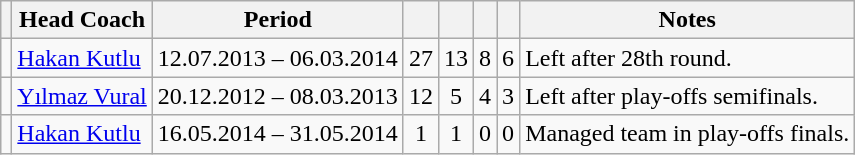<table class="wikitable" style="text-align: left;">
<tr>
<th></th>
<th>Head Coach</th>
<th>Period</th>
<th></th>
<th></th>
<th></th>
<th></th>
<th>Notes</th>
</tr>
<tr>
<td></td>
<td><a href='#'>Hakan Kutlu</a></td>
<td>12.07.2013 – 06.03.2014</td>
<td align="center">27</td>
<td align="center">13</td>
<td align="center">8</td>
<td align="center">6</td>
<td>Left after 28th round.</td>
</tr>
<tr>
<td></td>
<td><a href='#'>Yılmaz Vural</a></td>
<td>20.12.2012 – 08.03.2013</td>
<td align="center">12</td>
<td align="center">5</td>
<td align="center">4</td>
<td align="center">3</td>
<td>Left after play-offs semifinals.</td>
</tr>
<tr>
<td></td>
<td><a href='#'>Hakan Kutlu</a></td>
<td>16.05.2014 – 31.05.2014</td>
<td align="center">1</td>
<td align="center">1</td>
<td align="center">0</td>
<td align="center">0</td>
<td>Managed team in play-offs finals.</td>
</tr>
</table>
